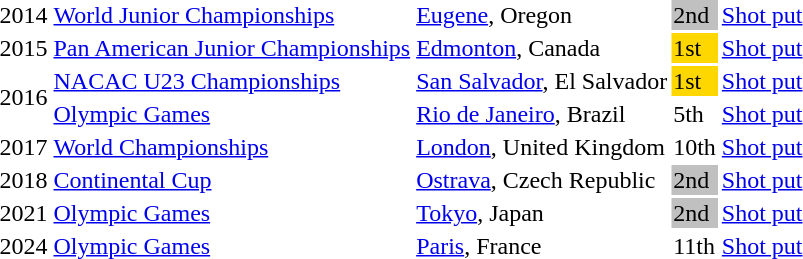<table>
<tr>
<td>2014</td>
<td><a href='#'>World Junior Championships</a></td>
<td><a href='#'>Eugene</a>, Oregon</td>
<td bgcolor=silver>2nd</td>
<td><a href='#'>Shot put</a></td>
<td></td>
<td></td>
</tr>
<tr>
<td>2015</td>
<td><a href='#'>Pan American Junior Championships</a></td>
<td><a href='#'>Edmonton</a>, Canada</td>
<td bgcolor=gold>1st</td>
<td><a href='#'>Shot put</a></td>
<td></td>
<td></td>
</tr>
<tr>
<td rowspan=2>2016</td>
<td><a href='#'>NACAC U23 Championships</a></td>
<td><a href='#'>San Salvador</a>, El Salvador</td>
<td bgcolor=gold>1st</td>
<td><a href='#'>Shot put</a></td>
<td></td>
<td></td>
</tr>
<tr>
<td><a href='#'>Olympic Games</a></td>
<td><a href='#'>Rio de Janeiro</a>, Brazil</td>
<td>5th</td>
<td><a href='#'>Shot put</a></td>
<td></td>
<td></td>
</tr>
<tr>
<td>2017</td>
<td><a href='#'>World Championships</a></td>
<td><a href='#'>London</a>, United Kingdom</td>
<td>10th</td>
<td><a href='#'>Shot put</a></td>
<td></td>
<td></td>
</tr>
<tr>
<td>2018</td>
<td><a href='#'>Continental Cup</a></td>
<td><a href='#'>Ostrava</a>, Czech Republic</td>
<td bgcolor=silver>2nd</td>
<td><a href='#'>Shot put</a></td>
<td></td>
<td></td>
</tr>
<tr>
<td>2021</td>
<td><a href='#'>Olympic Games</a></td>
<td><a href='#'>Tokyo</a>, Japan</td>
<td bgcolor=silver>2nd</td>
<td><a href='#'>Shot put</a></td>
<td></td>
<td></td>
</tr>
<tr>
<td>2024</td>
<td><a href='#'>Olympic Games</a></td>
<td><a href='#'>Paris</a>, France</td>
<td>11th</td>
<td><a href='#'>Shot put</a></td>
<td></td>
<td></td>
</tr>
</table>
